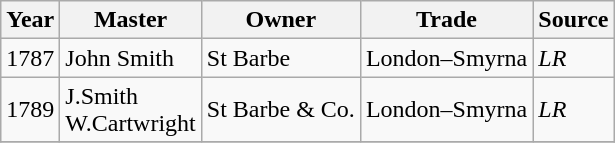<table class=" wikitable">
<tr>
<th>Year</th>
<th>Master</th>
<th>Owner</th>
<th>Trade</th>
<th>Source</th>
</tr>
<tr>
<td>1787</td>
<td>John Smith</td>
<td>St Barbe</td>
<td>London–Smyrna</td>
<td><em>LR</em></td>
</tr>
<tr>
<td>1789</td>
<td>J.Smith<br>W.Cartwright</td>
<td>St Barbe & Co.</td>
<td>London–Smyrna</td>
<td><em>LR</em></td>
</tr>
<tr>
</tr>
</table>
